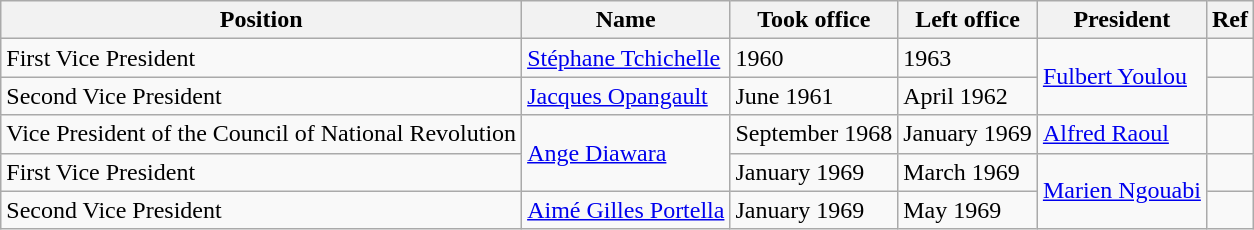<table class="wikitable">
<tr>
<th>Position</th>
<th>Name</th>
<th>Took office</th>
<th>Left office</th>
<th>President</th>
<th>Ref</th>
</tr>
<tr>
<td>First Vice President</td>
<td><a href='#'>Stéphane Tchichelle</a></td>
<td>1960</td>
<td>1963</td>
<td rowspan=2><a href='#'>Fulbert Youlou</a></td>
<td></td>
</tr>
<tr>
<td>Second Vice President</td>
<td><a href='#'>Jacques Opangault</a></td>
<td>June 1961</td>
<td>April 1962</td>
<td></td>
</tr>
<tr>
<td>Vice President of the Council of National Revolution</td>
<td rowspan=2><a href='#'>Ange Diawara</a></td>
<td>September 1968</td>
<td>January 1969</td>
<td><a href='#'>Alfred Raoul</a></td>
<td></td>
</tr>
<tr>
<td>First Vice President</td>
<td>January 1969</td>
<td>March 1969</td>
<td rowspan=2><a href='#'>Marien Ngouabi</a></td>
<td></td>
</tr>
<tr>
<td>Second Vice President</td>
<td><a href='#'>Aimé Gilles Portella</a></td>
<td>January 1969</td>
<td>May 1969</td>
<td></td>
</tr>
</table>
